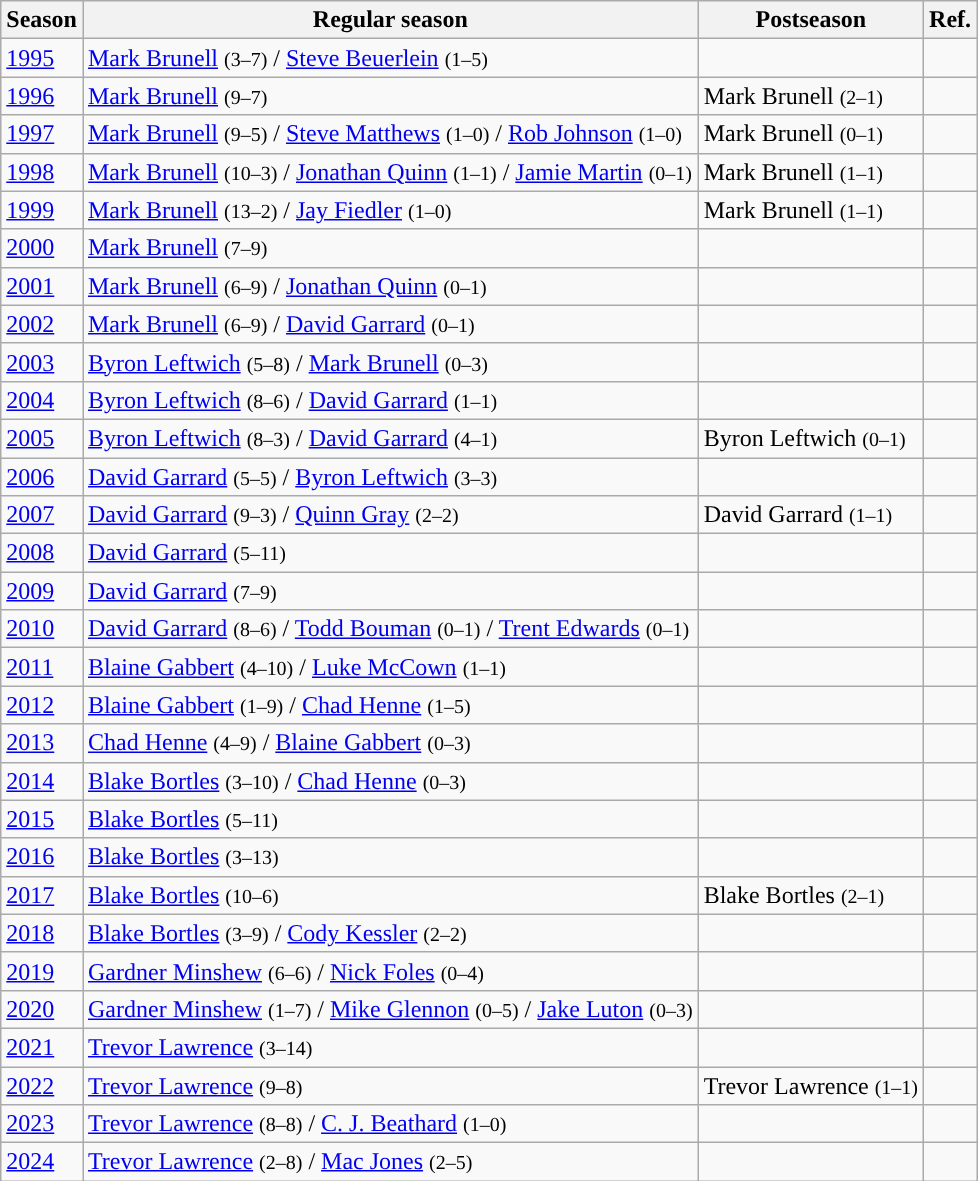<table class="wikitable">
<tr>
<th>Season</th>
<th>Regular season</th>
<th>Postseason</th>
<th>Ref.</th>
</tr>
<tr>
<td><a href='#'>1995</a></td>
<td><a href='#'>Mark Brunell</a> <small>(3–7)</small> / <a href='#'>Steve Beuerlein</a> <small>(1–5)</small></td>
<td></td>
<td></td>
</tr>
<tr>
<td><a href='#'>1996</a></td>
<td><a href='#'>Mark Brunell</a> <small>(9–7)</small></td>
<td>Mark Brunell <small>(2–1)</small></td>
<td></td>
</tr>
<tr>
<td><a href='#'>1997</a></td>
<td><a href='#'>Mark Brunell</a> <small>(9–5)</small> / <a href='#'>Steve Matthews</a> <small>(1–0)</small> / <a href='#'>Rob Johnson</a> <small>(1–0)</small></td>
<td>Mark Brunell <small>(0–1)</small></td>
<td></td>
</tr>
<tr>
<td><a href='#'>1998</a></td>
<td><a href='#'>Mark Brunell</a> <small>(10–3)</small> / <a href='#'>Jonathan Quinn</a> <small>(1–1)</small> / <a href='#'>Jamie Martin</a> <small>(0–1)</small></td>
<td>Mark Brunell <small>(1–1)</small></td>
<td></td>
</tr>
<tr>
<td><a href='#'>1999</a></td>
<td><a href='#'>Mark Brunell</a> <small>(13–2)</small> / <a href='#'>Jay Fiedler</a> <small>(1–0)</small></td>
<td>Mark Brunell <small>(1–1)</small></td>
<td></td>
</tr>
<tr>
<td><a href='#'>2000</a></td>
<td><a href='#'>Mark Brunell</a> <small>(7–9)</small></td>
<td></td>
<td></td>
</tr>
<tr>
<td><a href='#'>2001</a></td>
<td><a href='#'>Mark Brunell</a> <small>(6–9)</small> / <a href='#'>Jonathan Quinn</a> <small>(0–1)</small></td>
<td></td>
<td></td>
</tr>
<tr>
<td><a href='#'>2002</a></td>
<td><a href='#'>Mark Brunell</a> <small>(6–9)</small> / <a href='#'>David Garrard</a> <small>(0–1)</small></td>
<td></td>
<td></td>
</tr>
<tr>
<td><a href='#'>2003</a></td>
<td><a href='#'>Byron Leftwich</a> <small>(5–8)</small> / <a href='#'>Mark Brunell</a> <small>(0–3)</small></td>
<td></td>
<td></td>
</tr>
<tr>
<td><a href='#'>2004</a></td>
<td><a href='#'>Byron Leftwich</a> <small>(8–6)</small> / <a href='#'>David Garrard</a> <small>(1–1)</small></td>
<td></td>
<td></td>
</tr>
<tr>
<td><a href='#'>2005</a></td>
<td><a href='#'>Byron Leftwich</a> <small>(8–3)</small> / <a href='#'>David Garrard</a> <small>(4–1)</small></td>
<td>Byron Leftwich <small>(0–1)</small></td>
<td></td>
</tr>
<tr>
<td><a href='#'>2006</a></td>
<td><a href='#'>David Garrard</a> <small>(5–5)</small> / <a href='#'>Byron Leftwich</a> <small>(3–3)</small></td>
<td></td>
<td></td>
</tr>
<tr>
<td><a href='#'>2007</a></td>
<td><a href='#'>David Garrard</a> <small>(9–3)</small> / <a href='#'>Quinn Gray</a> <small>(2–2)</small></td>
<td>David Garrard <small>(1–1)</small></td>
<td></td>
</tr>
<tr>
<td><a href='#'>2008</a></td>
<td><a href='#'>David Garrard</a> <small>(5–11)</small></td>
<td></td>
<td></td>
</tr>
<tr>
<td><a href='#'>2009</a></td>
<td><a href='#'>David Garrard</a> <small>(7–9)</small></td>
<td></td>
<td></td>
</tr>
<tr>
<td><a href='#'>2010</a></td>
<td><a href='#'>David Garrard</a> <small>(8–6)</small> / <a href='#'>Todd Bouman</a> <small>(0–1)</small> / <a href='#'>Trent Edwards</a> <small>(0–1)</small></td>
<td></td>
<td></td>
</tr>
<tr>
<td><a href='#'>2011</a></td>
<td><a href='#'>Blaine Gabbert</a> <small>(4–10)</small> / <a href='#'>Luke McCown</a> <small>(1–1)</small></td>
<td></td>
<td></td>
</tr>
<tr>
<td><a href='#'>2012</a></td>
<td><a href='#'>Blaine Gabbert</a> <small>(1–9)</small> / <a href='#'>Chad Henne</a> <small>(1–5)</small></td>
<td></td>
<td></td>
</tr>
<tr>
<td><a href='#'>2013</a></td>
<td><a href='#'>Chad Henne</a> <small>(4–9)</small> / <a href='#'>Blaine Gabbert</a> <small>(0–3)</small></td>
<td></td>
<td></td>
</tr>
<tr>
<td><a href='#'>2014</a></td>
<td><a href='#'>Blake Bortles</a> <small>(3–10)</small> / <a href='#'>Chad Henne</a> <small>(0–3)</small></td>
<td></td>
<td></td>
</tr>
<tr>
<td><a href='#'>2015</a></td>
<td><a href='#'>Blake Bortles</a> <small>(5–11)</small></td>
<td></td>
<td></td>
</tr>
<tr>
<td><a href='#'>2016</a></td>
<td><a href='#'>Blake Bortles</a> <small>(3–13)</small></td>
<td></td>
<td></td>
</tr>
<tr>
<td><a href='#'>2017</a></td>
<td><a href='#'>Blake Bortles</a> <small>(10–6)</small></td>
<td>Blake Bortles <small>(2–1)</small></td>
<td></td>
</tr>
<tr>
<td><a href='#'>2018</a></td>
<td><a href='#'>Blake Bortles</a> <small>(3–9)</small> / <a href='#'>Cody Kessler</a> <small>(2–2)</small></td>
<td></td>
<td></td>
</tr>
<tr>
<td><a href='#'>2019</a></td>
<td><a href='#'>Gardner Minshew</a> <small>(6–6)</small> / <a href='#'>Nick Foles</a> <small>(0–4)</small></td>
<td></td>
<td></td>
</tr>
<tr>
<td><a href='#'>2020</a></td>
<td><a href='#'>Gardner Minshew</a> <small>(1–7)</small> / <a href='#'>Mike Glennon</a> <small>(0–5)</small> / <a href='#'>Jake Luton</a> <small>(0–3)</small></td>
<td></td>
<td></td>
</tr>
<tr>
<td><a href='#'>2021</a></td>
<td><a href='#'>Trevor Lawrence</a> <small>(3–14)</small></td>
<td></td>
<td></td>
</tr>
<tr>
<td><a href='#'>2022</a></td>
<td><a href='#'>Trevor Lawrence</a> <small>(9–8)</small></td>
<td>Trevor Lawrence <small>(1–1)</small></td>
<td></td>
</tr>
<tr>
<td><a href='#'>2023</a></td>
<td><a href='#'>Trevor Lawrence</a> <small>(8–8)</small> / <a href='#'>C. J. Beathard</a> <small>(1–0)</small></td>
<td></td>
<td></td>
</tr>
<tr>
<td><a href='#'>2024</a></td>
<td><a href='#'>Trevor Lawrence</a> <small>(2–8)</small> / <a href='#'>Mac Jones</a> <small>(2–5)</small></td>
<td></td>
<td></td>
</tr>
</table>
